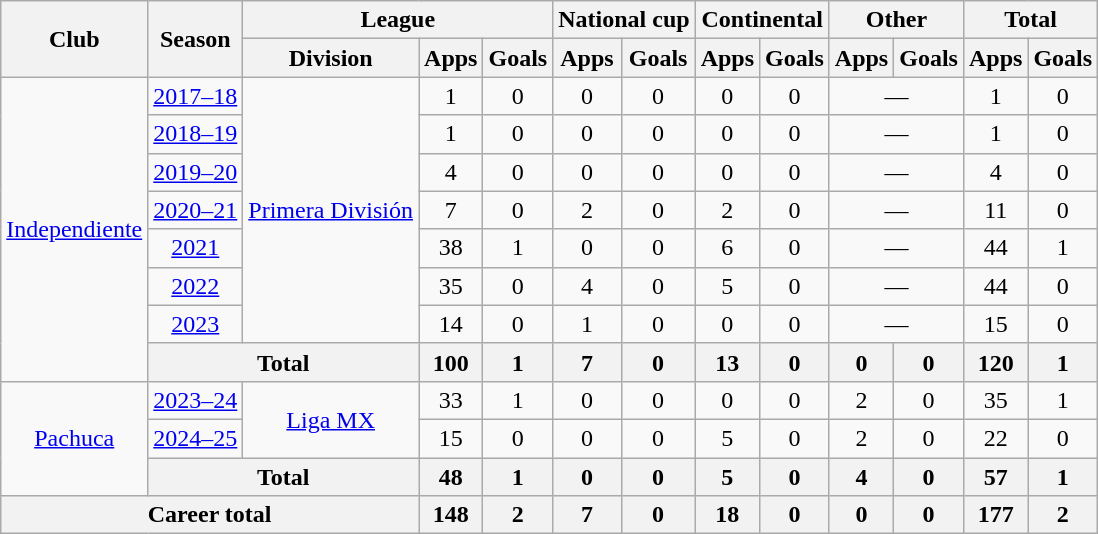<table class="wikitable" style="text-align:center">
<tr>
<th rowspan="2">Club</th>
<th rowspan="2">Season</th>
<th colspan="3">League</th>
<th colspan="2">National cup</th>
<th colspan="2">Continental</th>
<th colspan="2">Other</th>
<th colspan="2">Total</th>
</tr>
<tr>
<th>Division</th>
<th>Apps</th>
<th>Goals</th>
<th>Apps</th>
<th>Goals</th>
<th>Apps</th>
<th>Goals</th>
<th>Apps</th>
<th>Goals</th>
<th>Apps</th>
<th>Goals</th>
</tr>
<tr>
<td rowspan="8"><a href='#'>Independiente</a></td>
<td><a href='#'>2017–18</a></td>
<td rowspan="7"><a href='#'>Primera División</a></td>
<td>1</td>
<td>0</td>
<td>0</td>
<td>0</td>
<td>0</td>
<td>0</td>
<td colspan="2">—</td>
<td>1</td>
<td>0</td>
</tr>
<tr>
<td><a href='#'>2018–19</a></td>
<td>1</td>
<td>0</td>
<td>0</td>
<td>0</td>
<td>0</td>
<td>0</td>
<td colspan="2">—</td>
<td>1</td>
<td>0</td>
</tr>
<tr>
<td><a href='#'>2019–20</a></td>
<td>4</td>
<td>0</td>
<td>0</td>
<td>0</td>
<td>0</td>
<td>0</td>
<td colspan="2">—</td>
<td>4</td>
<td>0</td>
</tr>
<tr>
<td><a href='#'>2020–21</a></td>
<td>7</td>
<td>0</td>
<td>2</td>
<td>0</td>
<td>2</td>
<td>0</td>
<td colspan="2">—</td>
<td>11</td>
<td>0</td>
</tr>
<tr>
<td><a href='#'>2021</a></td>
<td>38</td>
<td>1</td>
<td>0</td>
<td>0</td>
<td>6</td>
<td>0</td>
<td colspan="2">—</td>
<td>44</td>
<td>1</td>
</tr>
<tr>
<td><a href='#'>2022</a></td>
<td>35</td>
<td>0</td>
<td>4</td>
<td>0</td>
<td>5</td>
<td>0</td>
<td colspan="2">—</td>
<td>44</td>
<td>0</td>
</tr>
<tr>
<td><a href='#'>2023</a></td>
<td>14</td>
<td>0</td>
<td>1</td>
<td>0</td>
<td>0</td>
<td>0</td>
<td colspan="2">—</td>
<td>15</td>
<td>0</td>
</tr>
<tr>
<th colspan="2">Total</th>
<th>100</th>
<th>1</th>
<th>7</th>
<th>0</th>
<th>13</th>
<th>0</th>
<th>0</th>
<th>0</th>
<th>120</th>
<th>1</th>
</tr>
<tr>
<td rowspan="3"><a href='#'>Pachuca</a></td>
<td><a href='#'>2023–24</a></td>
<td rowspan="2"><a href='#'>Liga MX</a></td>
<td>33</td>
<td>1</td>
<td>0</td>
<td>0</td>
<td>0</td>
<td>0</td>
<td>2</td>
<td>0</td>
<td>35</td>
<td>1</td>
</tr>
<tr>
<td><a href='#'>2024–25</a></td>
<td>15</td>
<td>0</td>
<td>0</td>
<td>0</td>
<td>5</td>
<td>0</td>
<td>2</td>
<td>0</td>
<td>22</td>
<td>0</td>
</tr>
<tr>
<th colspan="2">Total</th>
<th>48</th>
<th>1</th>
<th>0</th>
<th>0</th>
<th>5</th>
<th>0</th>
<th>4</th>
<th>0</th>
<th>57</th>
<th>1</th>
</tr>
<tr>
<th colspan="3">Career total</th>
<th>148</th>
<th>2</th>
<th>7</th>
<th>0</th>
<th>18</th>
<th>0</th>
<th>0</th>
<th>0</th>
<th>177</th>
<th>2</th>
</tr>
</table>
